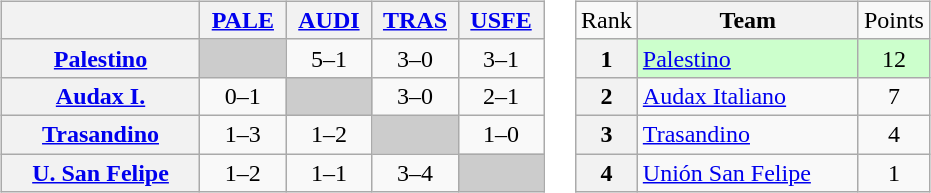<table>
<tr>
<td><br><table class="wikitable" style="text-align:center">
<tr>
<th width="125"> </th>
<th width="50"><a href='#'>PALE</a></th>
<th width="50"><a href='#'>AUDI</a></th>
<th width="50"><a href='#'>TRAS</a></th>
<th width="50"><a href='#'>USFE</a></th>
</tr>
<tr>
<th><a href='#'>Palestino</a></th>
<td bgcolor="#CCCCCC"></td>
<td>5–1</td>
<td>3–0</td>
<td>3–1</td>
</tr>
<tr>
<th><a href='#'>Audax I.</a></th>
<td>0–1</td>
<td bgcolor="#CCCCCC"></td>
<td>3–0</td>
<td>2–1</td>
</tr>
<tr>
<th><a href='#'>Trasandino</a></th>
<td>1–3</td>
<td>1–2</td>
<td bgcolor="#CCCCCC"></td>
<td>1–0</td>
</tr>
<tr>
<th><a href='#'>U. San Felipe</a></th>
<td>1–2</td>
<td>1–1</td>
<td>3–4</td>
<td bgcolor="#CCCCCC"></td>
</tr>
</table>
</td>
<td><br><table class="wikitable" style="text-align: center;">
<tr>
<td>Rank</td>
<th width=140>Team</th>
<td>Points</td>
</tr>
<tr bgcolor="#ccffcc">
<th>1</th>
<td style="text-align: left;"><a href='#'>Palestino</a></td>
<td>12</td>
</tr>
<tr>
<th>2</th>
<td style="text-align: left;"><a href='#'>Audax Italiano</a></td>
<td>7</td>
</tr>
<tr>
<th>3</th>
<td style="text-align: left;"><a href='#'>Trasandino</a></td>
<td>4</td>
</tr>
<tr>
<th>4</th>
<td style="text-align: left;"><a href='#'>Unión San Felipe</a></td>
<td>1</td>
</tr>
</table>
</td>
</tr>
</table>
